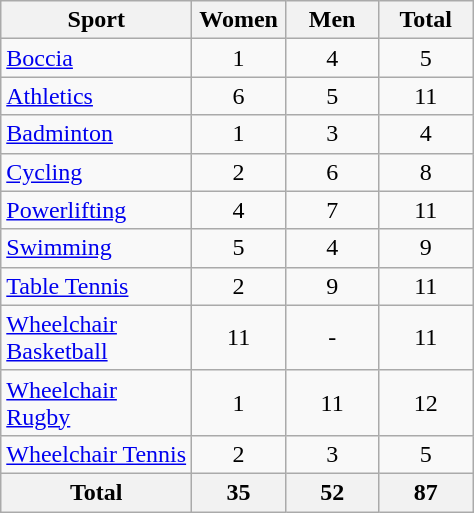<table class="wikitable sortable" style="text-align:center">
<tr>
<th width=120>Sport</th>
<th width=55>Women</th>
<th width=55>Men</th>
<th width=55>Total</th>
</tr>
<tr>
<td align=left><a href='#'>Boccia</a></td>
<td>1</td>
<td>4</td>
<td>5</td>
</tr>
<tr>
<td align=left><a href='#'>Athletics</a></td>
<td>6</td>
<td>5</td>
<td>11</td>
</tr>
<tr>
<td align=left><a href='#'>Badminton</a></td>
<td>1</td>
<td>3</td>
<td>4</td>
</tr>
<tr>
<td align=left><a href='#'>Cycling</a></td>
<td>2</td>
<td>6</td>
<td>8</td>
</tr>
<tr>
<td align=left><a href='#'>Powerlifting</a></td>
<td>4</td>
<td>7</td>
<td>11</td>
</tr>
<tr>
<td align=left><a href='#'>Swimming</a></td>
<td>5</td>
<td>4</td>
<td>9</td>
</tr>
<tr>
<td align=left><a href='#'>Table Tennis</a></td>
<td>2</td>
<td>9</td>
<td>11</td>
</tr>
<tr>
<td align=left><a href='#'>Wheelchair Basketball</a></td>
<td>11</td>
<td>-</td>
<td>11</td>
</tr>
<tr>
<td align=left><a href='#'>Wheelchair Rugby</a></td>
<td>1</td>
<td>11</td>
<td>12</td>
</tr>
<tr>
<td align=left><a href='#'>Wheelchair Tennis</a></td>
<td>2</td>
<td>3</td>
<td>5</td>
</tr>
<tr>
<th>Total</th>
<th>35</th>
<th>52</th>
<th>87</th>
</tr>
</table>
